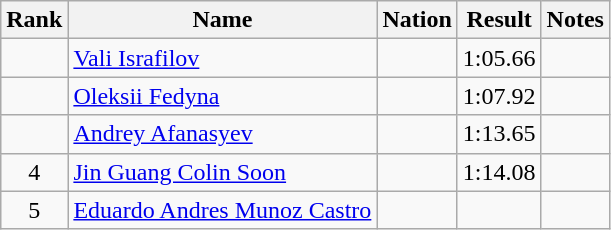<table class="wikitable sortable" style="text-align:center">
<tr>
<th>Rank</th>
<th>Name</th>
<th>Nation</th>
<th>Result</th>
<th>Notes</th>
</tr>
<tr>
<td></td>
<td align=left><a href='#'>Vali Israfilov</a></td>
<td align=left></td>
<td>1:05.66</td>
<td></td>
</tr>
<tr>
<td></td>
<td align=left><a href='#'>Oleksii Fedyna</a></td>
<td align=left></td>
<td>1:07.92</td>
<td></td>
</tr>
<tr>
<td></td>
<td align=left><a href='#'>Andrey Afanasyev</a></td>
<td align=left></td>
<td>1:13.65</td>
<td></td>
</tr>
<tr>
<td>4</td>
<td align=left><a href='#'>Jin Guang Colin Soon</a></td>
<td align=left></td>
<td>1:14.08</td>
<td></td>
</tr>
<tr>
<td>5</td>
<td align=left><a href='#'>Eduardo Andres Munoz Castro</a></td>
<td align=left></td>
<td 1:23.82></td>
</tr>
</table>
